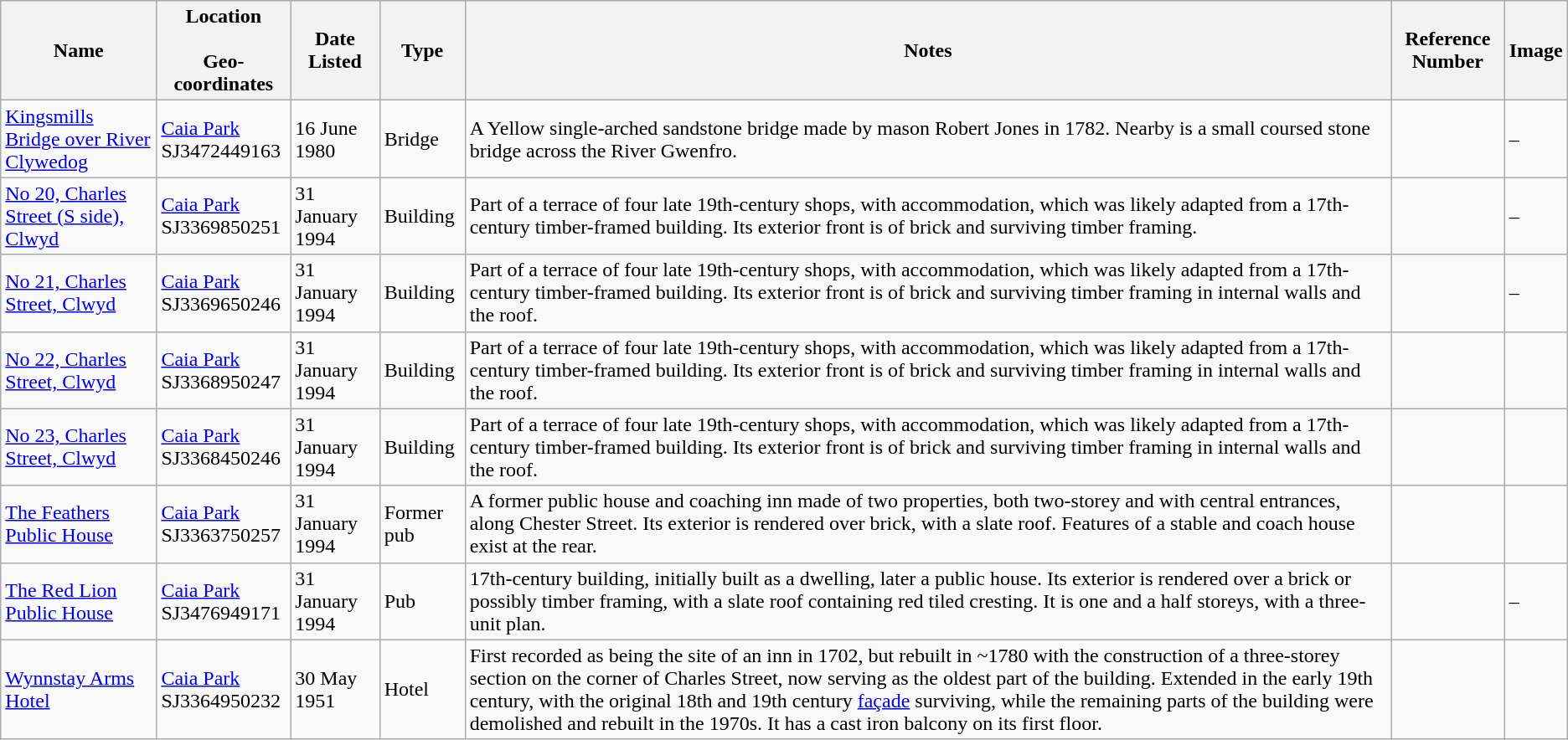<table class="wikitable sortable">
<tr>
<th>Name</th>
<th>Location<br><br>Geo-coordinates</th>
<th>Date Listed</th>
<th>Type</th>
<th>Notes</th>
<th>Reference Number</th>
<th>Image</th>
</tr>
<tr>
<td><a href='#'>Kingsmills Bridge over River Clywedog</a></td>
<td><a href='#'>Caia Park</a><br>SJ3472449163<br></td>
<td>16 June 1980</td>
<td>Bridge</td>
<td>A Yellow single-arched sandstone bridge made by mason Robert Jones in 1782. Nearby is a small coursed stone bridge across the River Gwenfro.</td>
<td></td>
<td>–</td>
</tr>
<tr>
<td><a href='#'>No 20, Charles Street (S side), Clwyd</a></td>
<td><a href='#'>Caia Park</a><br>SJ3369850251<br></td>
<td>31 January 1994</td>
<td>Building</td>
<td>Part of a terrace of four late 19th-century shops, with accommodation, which was likely adapted from a 17th-century timber-framed building. Its exterior front is of brick and surviving timber framing.</td>
<td></td>
<td>–</td>
</tr>
<tr>
<td><a href='#'>No 21, Charles Street, Clwyd</a></td>
<td><a href='#'>Caia Park</a><br>SJ3369650246<br></td>
<td>31 January 1994</td>
<td>Building</td>
<td>Part of a terrace of four late 19th-century shops, with accommodation, which was likely adapted from a 17th-century timber-framed building. Its exterior front is of brick and surviving timber framing in internal walls and the roof.</td>
<td></td>
<td>–</td>
</tr>
<tr>
<td><a href='#'>No 22, Charles Street, Clwyd</a></td>
<td><a href='#'>Caia Park</a><br>SJ3368950247<br></td>
<td>31 January 1994</td>
<td>Building</td>
<td>Part of a terrace of four late 19th-century shops, with accommodation, which was likely adapted from a 17th-century timber-framed building. Its exterior front is of brick and surviving timber framing in internal walls and the roof.</td>
<td></td>
<td></td>
</tr>
<tr>
<td><a href='#'>No 23, Charles Street, Clwyd</a></td>
<td><a href='#'>Caia Park</a><br>SJ3368450246<br></td>
<td>31 January 1994</td>
<td>Building</td>
<td>Part of a terrace of four late 19th-century shops, with accommodation, which was likely adapted from a 17th-century timber-framed building. Its exterior front is of brick and surviving timber framing in internal walls and the roof.</td>
<td></td>
<td></td>
</tr>
<tr>
<td><a href='#'>The Feathers Public House</a></td>
<td><a href='#'>Caia Park</a><br>SJ3363750257<br></td>
<td>31 January 1994</td>
<td>Former pub</td>
<td>A  former public house and coaching inn made of two properties, both two-storey and with central entrances, along Chester Street. Its exterior is rendered over brick, with a slate roof. Features of a stable and coach house exist at the rear.</td>
<td></td>
<td></td>
</tr>
<tr>
<td><a href='#'>The Red Lion Public House</a></td>
<td><a href='#'>Caia Park</a><br>SJ3476949171<br></td>
<td>31 January 1994</td>
<td>Pub</td>
<td>17th-century building, initially built as a dwelling, later a public house. Its exterior is rendered over a brick or possibly timber framing, with a slate roof containing red tiled cresting. It is one and a half storeys, with a three-unit plan.</td>
<td></td>
<td>–</td>
</tr>
<tr>
<td><a href='#'>Wynnstay Arms Hotel</a></td>
<td><a href='#'>Caia Park</a><br>SJ3364950232<br></td>
<td>30 May 1951</td>
<td>Hotel</td>
<td>First recorded as being the site of an inn in 1702, but rebuilt in ~1780 with the construction of a three-storey section on the corner of Charles Street, now serving as the oldest part of the building. Extended in the early 19th century, with the original 18th and 19th century <a href='#'>façade</a> surviving, while the remaining parts of the building were demolished and rebuilt in the 1970s. It has a cast iron balcony on its first floor.</td>
<td></td>
<td></td>
</tr>
</table>
